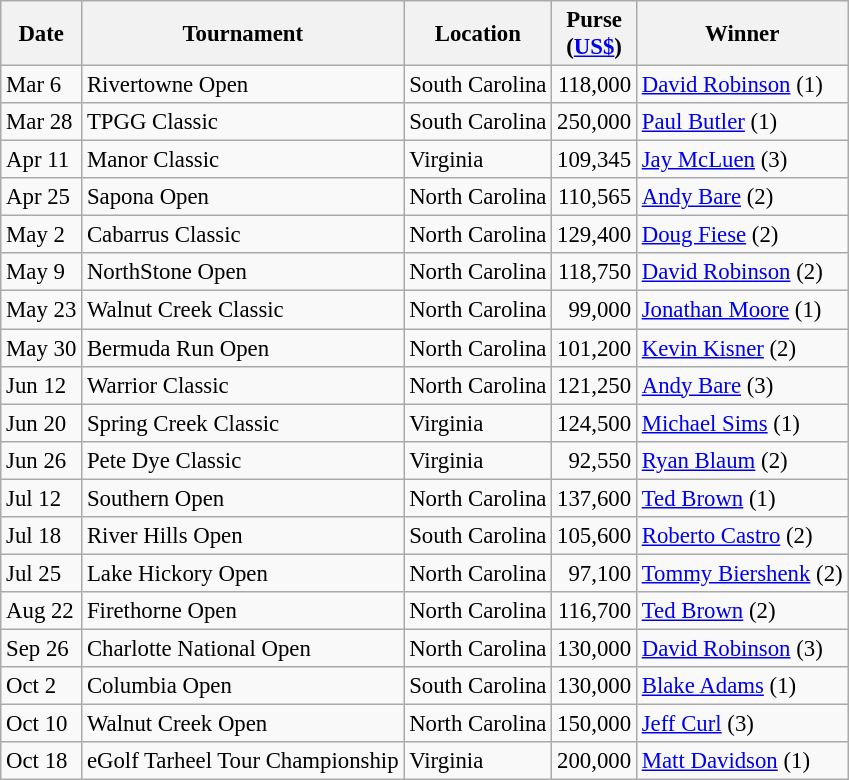<table class="wikitable" style="font-size:95%">
<tr>
<th>Date</th>
<th>Tournament</th>
<th>Location</th>
<th>Purse<br>(<a href='#'>US$</a>)</th>
<th>Winner</th>
</tr>
<tr>
<td>Mar 6</td>
<td>Rivertowne Open</td>
<td>South Carolina</td>
<td align=right>118,000</td>
<td> <a href='#'>David Robinson</a> (1)</td>
</tr>
<tr>
<td>Mar 28</td>
<td>TPGG Classic</td>
<td>South Carolina</td>
<td align=right>250,000</td>
<td> <a href='#'>Paul Butler</a> (1)</td>
</tr>
<tr>
<td>Apr 11</td>
<td>Manor Classic</td>
<td>Virginia</td>
<td align=right>109,345</td>
<td> <a href='#'>Jay McLuen</a> (3)</td>
</tr>
<tr>
<td>Apr 25</td>
<td>Sapona Open</td>
<td>North Carolina</td>
<td align=right>110,565</td>
<td> <a href='#'>Andy Bare</a> (2)</td>
</tr>
<tr>
<td>May 2</td>
<td>Cabarrus Classic</td>
<td>North Carolina</td>
<td align=right>129,400</td>
<td> <a href='#'>Doug Fiese</a> (2)</td>
</tr>
<tr>
<td>May 9</td>
<td>NorthStone Open</td>
<td>North Carolina</td>
<td align=right>118,750</td>
<td> <a href='#'>David Robinson</a> (2)</td>
</tr>
<tr>
<td>May 23</td>
<td>Walnut Creek Classic</td>
<td>North Carolina</td>
<td align=right>99,000</td>
<td> <a href='#'>Jonathan Moore</a> (1)</td>
</tr>
<tr>
<td>May 30</td>
<td>Bermuda Run Open</td>
<td>North Carolina</td>
<td align=right>101,200</td>
<td> <a href='#'>Kevin Kisner</a> (2)</td>
</tr>
<tr>
<td>Jun 12</td>
<td>Warrior Classic</td>
<td>North Carolina</td>
<td align=right>121,250</td>
<td> <a href='#'>Andy Bare</a> (3)</td>
</tr>
<tr>
<td>Jun 20</td>
<td>Spring Creek Classic</td>
<td>Virginia</td>
<td align=right>124,500</td>
<td> <a href='#'>Michael Sims</a> (1)</td>
</tr>
<tr>
<td>Jun 26</td>
<td>Pete Dye Classic</td>
<td>Virginia</td>
<td align=right>92,550</td>
<td> <a href='#'>Ryan Blaum</a> (2)</td>
</tr>
<tr>
<td>Jul 12</td>
<td>Southern Open</td>
<td>North Carolina</td>
<td align=right>137,600</td>
<td> <a href='#'>Ted Brown</a> (1)</td>
</tr>
<tr>
<td>Jul 18</td>
<td>River Hills Open</td>
<td>South Carolina</td>
<td align=right>105,600</td>
<td> <a href='#'>Roberto Castro</a> (2)</td>
</tr>
<tr>
<td>Jul 25</td>
<td>Lake Hickory Open</td>
<td>North Carolina</td>
<td align=right>97,100</td>
<td> <a href='#'>Tommy Biershenk</a> (2)</td>
</tr>
<tr>
<td>Aug 22</td>
<td>Firethorne Open</td>
<td>North Carolina</td>
<td align=right>116,700</td>
<td> <a href='#'>Ted Brown</a> (2)</td>
</tr>
<tr>
<td>Sep 26</td>
<td>Charlotte National Open</td>
<td>North Carolina</td>
<td align=right>130,000</td>
<td> <a href='#'>David Robinson</a> (3)</td>
</tr>
<tr>
<td>Oct 2</td>
<td>Columbia Open</td>
<td>South Carolina</td>
<td align=right>130,000</td>
<td> <a href='#'>Blake Adams</a> (1)</td>
</tr>
<tr>
<td>Oct 10</td>
<td>Walnut Creek Open</td>
<td>North Carolina</td>
<td align=right>150,000</td>
<td> <a href='#'>Jeff Curl</a> (3)</td>
</tr>
<tr>
<td>Oct 18</td>
<td>eGolf Tarheel Tour Championship</td>
<td>Virginia</td>
<td align=right>200,000</td>
<td> <a href='#'>Matt Davidson</a> (1)</td>
</tr>
</table>
